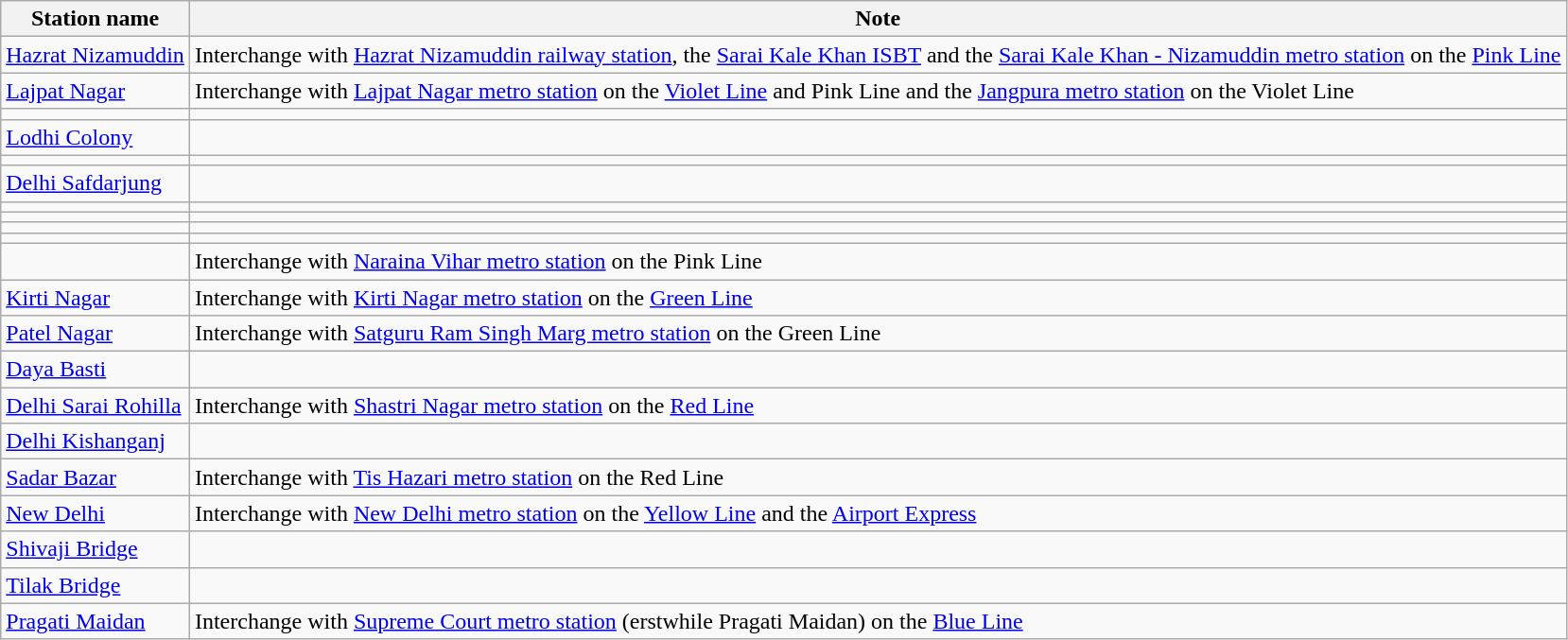<table class="wikitable sortable">
<tr>
<th>Station name</th>
<th>Note</th>
</tr>
<tr>
<td><a href='#'>Hazrat Nizamuddin</a></td>
<td>Interchange with <a href='#'>Hazrat Nizamuddin railway station</a>, the <a href='#'>Sarai Kale Khan ISBT</a> and the <a href='#'>Sarai Kale Khan - Nizamuddin metro station</a> on the <a href='#'>Pink Line</a></td>
</tr>
<tr>
<td><a href='#'>Lajpat Nagar</a></td>
<td>Interchange with <a href='#'>Lajpat Nagar metro station</a> on the <a href='#'>Violet Line</a> and Pink Line and the <a href='#'>Jangpura metro station</a> on the Violet Line</td>
</tr>
<tr>
<td></td>
<td></td>
</tr>
<tr>
<td><a href='#'>Lodhi Colony</a></td>
<td></td>
</tr>
<tr>
<td></td>
<td></td>
</tr>
<tr>
<td><a href='#'>Delhi Safdarjung</a></td>
<td></td>
</tr>
<tr>
<td></td>
<td></td>
</tr>
<tr>
<td></td>
<td></td>
</tr>
<tr>
<td></td>
<td></td>
</tr>
<tr>
<td></td>
<td></td>
</tr>
<tr>
<td></td>
<td>Interchange with <a href='#'>Naraina Vihar metro station</a> on the Pink Line</td>
</tr>
<tr>
<td><a href='#'>Kirti Nagar</a></td>
<td>Interchange with <a href='#'>Kirti Nagar metro station</a> on the <a href='#'>Green Line</a></td>
</tr>
<tr>
<td><a href='#'>Patel Nagar</a></td>
<td>Interchange with <a href='#'>Satguru Ram Singh Marg metro station</a> on the Green Line</td>
</tr>
<tr>
<td><a href='#'>Daya Basti</a></td>
<td></td>
</tr>
<tr>
<td><a href='#'>Delhi Sarai Rohilla</a></td>
<td>Interchange with <a href='#'>Shastri Nagar metro station</a> on the <a href='#'>Red Line</a></td>
</tr>
<tr>
<td><a href='#'>Delhi Kishanganj</a></td>
<td></td>
</tr>
<tr>
<td><a href='#'>Sadar Bazar</a></td>
<td>Interchange with <a href='#'>Tis Hazari metro station</a> on the Red Line</td>
</tr>
<tr>
<td><a href='#'>New Delhi</a></td>
<td>Interchange with <a href='#'>New Delhi metro station</a> on the <a href='#'>Yellow Line</a> and the <a href='#'>Airport Express</a></td>
</tr>
<tr>
<td><a href='#'>Shivaji Bridge</a></td>
<td></td>
</tr>
<tr>
<td><a href='#'>Tilak Bridge</a></td>
<td></td>
</tr>
<tr>
<td><a href='#'>Pragati Maidan</a></td>
<td>Interchange with <a href='#'>Supreme Court metro station</a> (erstwhile Pragati Maidan) on the <a href='#'>Blue Line</a></td>
</tr>
</table>
